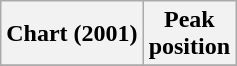<table class="wikitable sortable">
<tr>
<th align="left">Chart (2001)</th>
<th align="center">Peak<br>position</th>
</tr>
<tr>
</tr>
</table>
